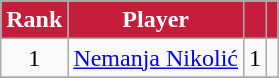<table class="wikitable" style="text-align:center">
<tr>
<th style="background:#C41E3A; color:white; text-align:center;">Rank</th>
<th style="background:#C41E3A; color:white; text-align:center;">Player</th>
<th style="background:#C41E3A; color:white; text-align:center;"></th>
<th style="background:#C41E3A; color:white; text-align:center;"></th>
</tr>
<tr>
<td>1</td>
<td align="left"> <a href='#'>Nemanja Nikolić</a></td>
<td>1</td>
<td></td>
</tr>
<tr>
</tr>
</table>
